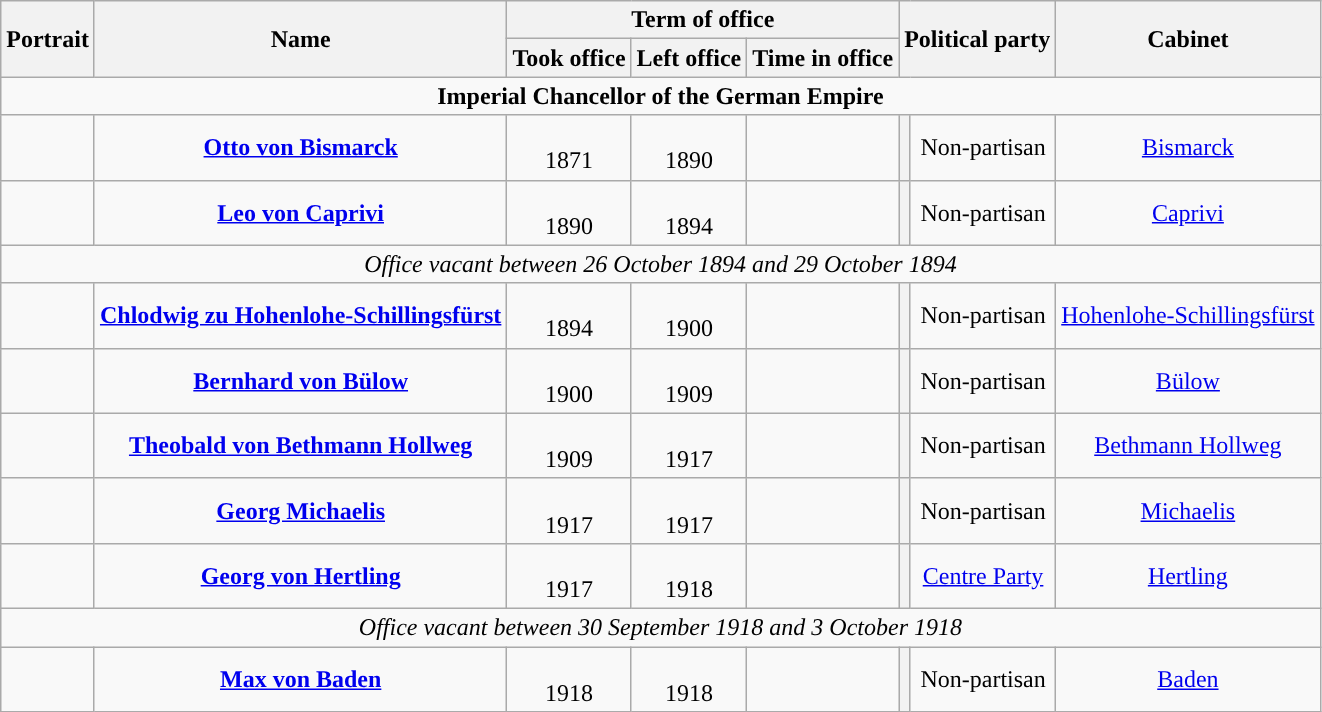<table class="wikitable" style="text-align:center">
<tr>
<th rowspan=2 scope="col" class=unsortable>Portrait</th>
<th rowspan=2>Name<br></th>
<th colspan=3>Term of office</th>
<th colspan=2 rowspan=2>Political party</th>
<th rowspan=2>Cabinet</th>
</tr>
<tr>
<th>Took office</th>
<th>Left office</th>
<th>Time in office</th>
</tr>
<tr>
<td colspan="8"><strong>Imperial Chancellor of the German Empire</strong></td>
</tr>
<tr>
<td></td>
<td><strong><a href='#'>Otto von Bismarck</a></strong><br></td>
<td><br>1871</td>
<td><br>1890</td>
<td><small></small></td>
<th style="background:"></th>
<td>Non-partisan</td>
<td><a href='#'>Bismarck</a></td>
</tr>
<tr>
<td></td>
<td><strong><a href='#'>Leo von Caprivi</a></strong><br></td>
<td><br>1890</td>
<td><br>1894</td>
<td><small></small></td>
<th style="background:"></th>
<td>Non-partisan</td>
<td><a href='#'>Caprivi</a></td>
</tr>
<tr>
<td colspan="8"><em>Office vacant between 26 October 1894 and 29 October 1894</em></td>
</tr>
<tr>
<td></td>
<td><strong><a href='#'>Chlodwig zu Hohenlohe-Schillingsfürst</a></strong><br></td>
<td><br>1894</td>
<td><br>1900</td>
<td><small></small></td>
<th style="background:"></th>
<td>Non-partisan</td>
<td><a href='#'>Hohenlohe-Schillingsfürst</a></td>
</tr>
<tr>
<td></td>
<td><strong><a href='#'>Bernhard von Bülow</a></strong><br></td>
<td><br>1900</td>
<td><br>1909</td>
<td><small></small></td>
<th style="background:"></th>
<td>Non-partisan</td>
<td><a href='#'>Bülow</a></td>
</tr>
<tr>
<td></td>
<td><strong><a href='#'>Theobald von Bethmann Hollweg</a></strong><br></td>
<td><br>1909</td>
<td><br>1917</td>
<td><small></small></td>
<th style="background:"></th>
<td>Non-partisan</td>
<td><a href='#'>Bethmann Hollweg</a></td>
</tr>
<tr>
<td></td>
<td><strong><a href='#'>Georg Michaelis</a></strong><br></td>
<td><br>1917</td>
<td><br>1917</td>
<td><small></small></td>
<th style="background:"></th>
<td>Non-partisan</td>
<td><a href='#'>Michaelis</a></td>
</tr>
<tr>
<td></td>
<td><strong><a href='#'>Georg von Hertling</a></strong><br></td>
<td><br>1917</td>
<td><br>1918</td>
<td><small></small></td>
<th style="background:"></th>
<td><a href='#'>Centre Party</a></td>
<td><a href='#'>Hertling</a></td>
</tr>
<tr>
<td colspan="8"><em>Office vacant between 30 September 1918 and 3 October 1918</em></td>
</tr>
<tr>
<td></td>
<td><strong><a href='#'>Max von Baden</a></strong><br></td>
<td><br>1918</td>
<td><br>1918</td>
<td><small></small></td>
<th style="background:"></th>
<td>Non-partisan</td>
<td><a href='#'>Baden</a></td>
</tr>
</table>
